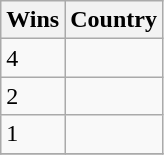<table class="wikitable">
<tr>
<th>Wins</th>
<th>Country</th>
</tr>
<tr>
<td>4</td>
<td></td>
</tr>
<tr>
<td>2</td>
<td></td>
</tr>
<tr>
<td>1</td>
<td></td>
</tr>
<tr>
</tr>
</table>
